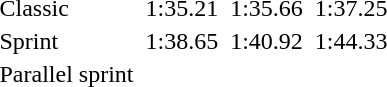<table>
<tr>
<td>Classic</td>
<td></td>
<td>1:35.21</td>
<td></td>
<td>1:35.66</td>
<td></td>
<td>1:37.25</td>
</tr>
<tr>
<td>Sprint</td>
<td></td>
<td>1:38.65</td>
<td></td>
<td>1:40.92</td>
<td></td>
<td>1:44.33</td>
</tr>
<tr>
<td>Parallel sprint</td>
<td colspan=2></td>
<td colspan=2></td>
<td colspan=2></td>
</tr>
</table>
